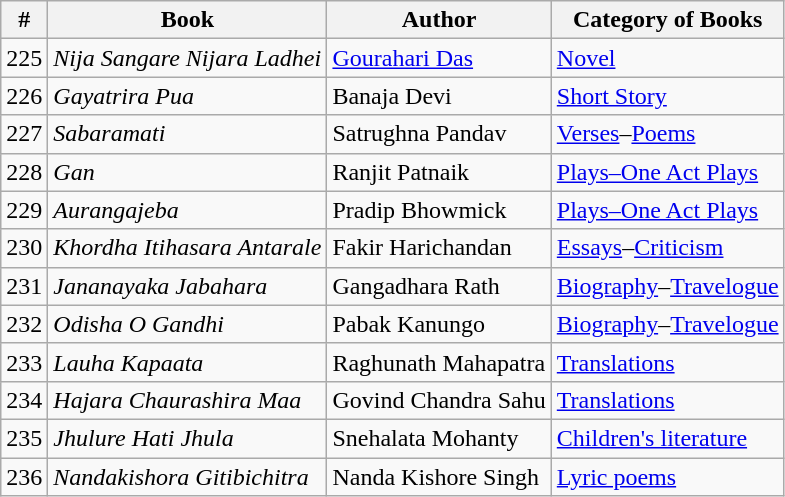<table class="wikitable">
<tr>
<th>#</th>
<th>Book</th>
<th>Author</th>
<th>Category of Books</th>
</tr>
<tr>
<td>225</td>
<td><em>Nija Sangare Nijara Ladhei</em></td>
<td><a href='#'>Gourahari Das</a></td>
<td><a href='#'>Novel</a></td>
</tr>
<tr>
<td>226</td>
<td><em>Gayatrira Pua</em></td>
<td>Banaja Devi</td>
<td><a href='#'>Short Story</a></td>
</tr>
<tr>
<td>227</td>
<td><em>Sabaramati</em></td>
<td>Satrughna Pandav</td>
<td><a href='#'>Verses</a>–<a href='#'>Poems</a></td>
</tr>
<tr>
<td>228</td>
<td><em>Gan</em></td>
<td>Ranjit Patnaik</td>
<td><a href='#'>Plays–One Act Plays</a></td>
</tr>
<tr>
<td>229</td>
<td><em>Aurangajeba</em></td>
<td>Pradip Bhowmick</td>
<td><a href='#'>Plays–One Act Plays</a></td>
</tr>
<tr>
<td>230</td>
<td><em>Khordha Itihasara Antarale</em></td>
<td>Fakir Harichandan</td>
<td><a href='#'>Essays</a>–<a href='#'>Criticism</a></td>
</tr>
<tr>
<td>231</td>
<td><em>Jananayaka Jabahara</em></td>
<td>Gangadhara Rath</td>
<td><a href='#'>Biography</a>–<a href='#'>Travelogue</a></td>
</tr>
<tr>
<td>232</td>
<td><em>Odisha O Gandhi</em></td>
<td>Pabak Kanungo</td>
<td><a href='#'>Biography</a>–<a href='#'>Travelogue</a></td>
</tr>
<tr>
<td>233</td>
<td><em>Lauha Kapaata</em></td>
<td>Raghunath Mahapatra</td>
<td><a href='#'>Translations</a></td>
</tr>
<tr>
<td>234</td>
<td><em>Hajara Chaurashira Maa</em></td>
<td>Govind Chandra Sahu</td>
<td><a href='#'>Translations</a></td>
</tr>
<tr>
<td>235</td>
<td><em>Jhulure Hati Jhula</em></td>
<td>Snehalata Mohanty</td>
<td><a href='#'>Children's literature</a></td>
</tr>
<tr>
<td>236</td>
<td><em>Nandakishora Gitibichitra</em></td>
<td>Nanda Kishore Singh</td>
<td><a href='#'>Lyric poems</a></td>
</tr>
</table>
